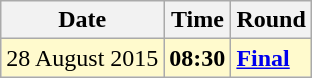<table class="wikitable">
<tr>
<th>Date</th>
<th>Time</th>
<th>Round</th>
</tr>
<tr style=background:lemonchiffon>
<td>28 August 2015</td>
<td><strong>08:30</strong></td>
<td><strong><a href='#'>Final</a></strong></td>
</tr>
</table>
